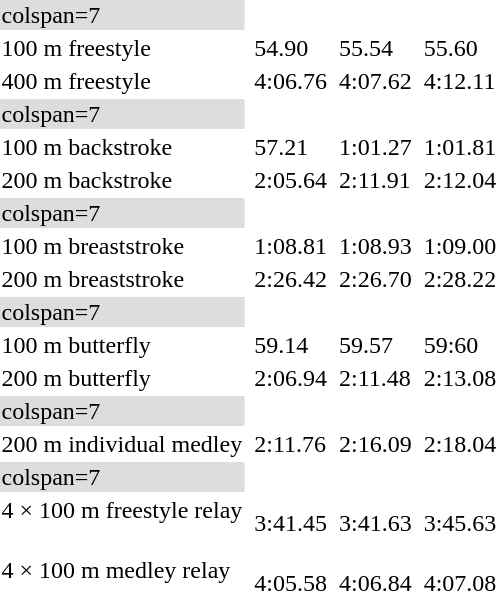<table>
<tr bgcolor=#DDDDDD>
<td>colspan=7 </td>
</tr>
<tr>
<td>100 m freestyle<br></td>
<td></td>
<td>54.90</td>
<td></td>
<td>55.54</td>
<td></td>
<td>55.60</td>
</tr>
<tr>
<td>400 m freestyle<br></td>
<td></td>
<td>4:06.76</td>
<td></td>
<td>4:07.62</td>
<td></td>
<td>4:12.11</td>
</tr>
<tr bgcolor=#DDDDDD>
<td>colspan=7 </td>
</tr>
<tr>
<td>100 m backstroke<br></td>
<td></td>
<td>57.21</td>
<td></td>
<td>1:01.27</td>
<td></td>
<td>1:01.81</td>
</tr>
<tr>
<td>200 m backstroke<br></td>
<td></td>
<td>2:05.64</td>
<td></td>
<td>2:11.91</td>
<td></td>
<td>2:12.04</td>
</tr>
<tr bgcolor=#DDDDDD>
<td>colspan=7 </td>
</tr>
<tr>
<td>100 m breaststroke<br></td>
<td></td>
<td>1:08.81</td>
<td></td>
<td>1:08.93</td>
<td></td>
<td>1:09.00</td>
</tr>
<tr>
<td>200 m breaststroke<br></td>
<td></td>
<td>2:26.42</td>
<td></td>
<td>2:26.70</td>
<td></td>
<td>2:28.22</td>
</tr>
<tr bgcolor=#DDDDDD>
<td>colspan=7 </td>
</tr>
<tr>
<td>100 m butterfly<br></td>
<td></td>
<td>59.14</td>
<td></td>
<td>59.57</td>
<td></td>
<td>59:60</td>
</tr>
<tr>
<td>200 m butterfly<br></td>
<td></td>
<td>2:06.94</td>
<td></td>
<td>2:11.48</td>
<td></td>
<td>2:13.08</td>
</tr>
<tr bgcolor=#DDDDDD>
<td>colspan=7 </td>
</tr>
<tr>
<td>200 m individual medley<br></td>
<td></td>
<td>2:11.76</td>
<td></td>
<td>2:16.09</td>
<td></td>
<td>2:18.04</td>
</tr>
<tr bgcolor=#DDDDDD>
<td>colspan=7 </td>
</tr>
<tr>
<td>4 × 100 m freestyle relay<br><br></td>
<td></td>
<td>3:41.45</td>
<td></td>
<td>3:41.63</td>
<td></td>
<td>3:45.63</td>
</tr>
<tr>
<td>4 × 100 m medley relay<br><br></td>
<td></td>
<td>4:05.58</td>
<td></td>
<td>4:06.84</td>
<td></td>
<td>4:07.08</td>
</tr>
</table>
